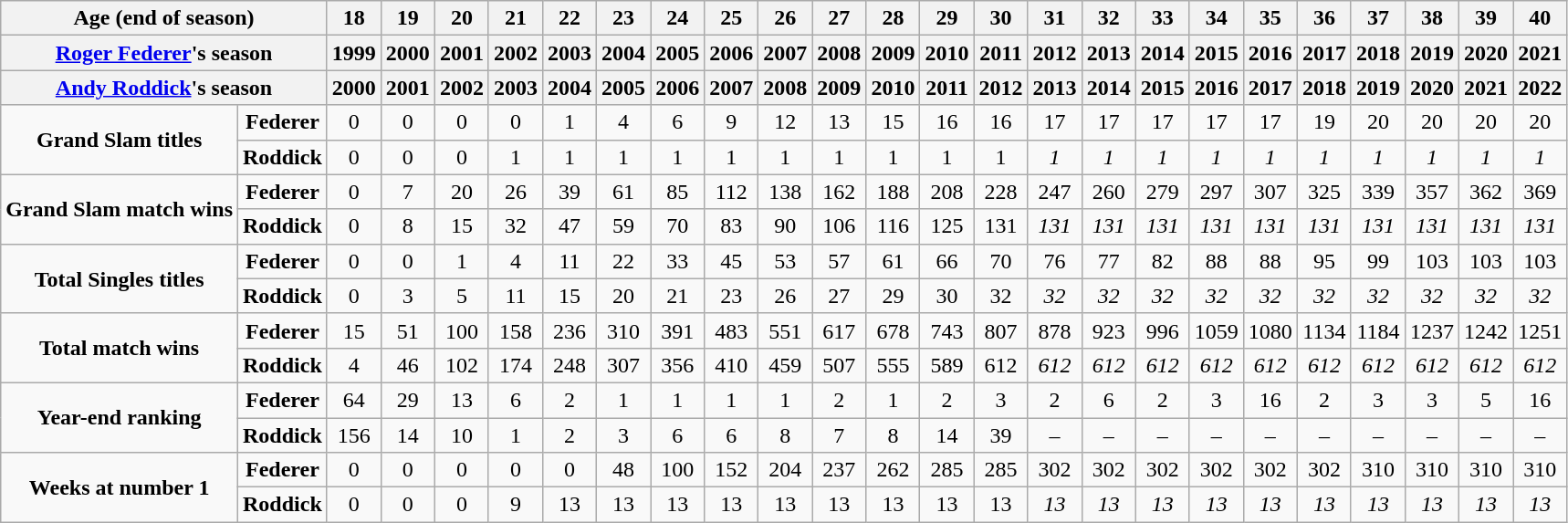<table class=wikitable style=text-align:center>
<tr>
<th colspan=2>Age (end of season)</th>
<th>18</th>
<th>19</th>
<th>20</th>
<th>21</th>
<th>22</th>
<th>23</th>
<th>24</th>
<th>25</th>
<th>26</th>
<th>27</th>
<th>28</th>
<th>29</th>
<th>30</th>
<th>31</th>
<th>32</th>
<th>33</th>
<th>34</th>
<th>35</th>
<th>36</th>
<th>37</th>
<th>38</th>
<th>39</th>
<th>40</th>
</tr>
<tr>
<th colspan=2> <a href='#'>Roger Federer</a>'s season</th>
<th>1999</th>
<th>2000</th>
<th>2001</th>
<th>2002</th>
<th>2003</th>
<th>2004</th>
<th>2005</th>
<th>2006</th>
<th>2007</th>
<th>2008</th>
<th>2009</th>
<th>2010</th>
<th>2011</th>
<th>2012</th>
<th>2013</th>
<th>2014</th>
<th>2015</th>
<th>2016</th>
<th>2017</th>
<th>2018</th>
<th>2019</th>
<th>2020</th>
<th>2021</th>
</tr>
<tr>
<th colspan=2> <a href='#'>Andy Roddick</a>'s season</th>
<th>2000</th>
<th>2001</th>
<th>2002</th>
<th>2003</th>
<th>2004</th>
<th>2005</th>
<th>2006</th>
<th>2007</th>
<th>2008</th>
<th>2009</th>
<th>2010</th>
<th>2011</th>
<th>2012</th>
<th>2013</th>
<th>2014</th>
<th>2015</th>
<th>2016</th>
<th>2017</th>
<th>2018</th>
<th>2019</th>
<th>2020</th>
<th>2021</th>
<th>2022</th>
</tr>
<tr>
<td rowspan=2><strong>Grand Slam titles</strong></td>
<td><strong>Federer</strong></td>
<td>0</td>
<td>0</td>
<td>0</td>
<td>0</td>
<td>1</td>
<td>4</td>
<td>6</td>
<td>9</td>
<td>12</td>
<td>13</td>
<td>15</td>
<td>16</td>
<td>16</td>
<td>17</td>
<td>17</td>
<td>17</td>
<td>17</td>
<td>17</td>
<td>19</td>
<td>20</td>
<td>20</td>
<td>20</td>
<td>20</td>
</tr>
<tr>
<td><strong>Roddick</strong></td>
<td>0</td>
<td>0</td>
<td>0</td>
<td>1</td>
<td>1</td>
<td>1</td>
<td>1</td>
<td>1</td>
<td>1</td>
<td>1</td>
<td>1</td>
<td>1</td>
<td>1</td>
<td><em>1</em></td>
<td><em>1</em></td>
<td><em>1</em></td>
<td><em>1</em></td>
<td><em>1</em></td>
<td><em>1</em></td>
<td><em>1</em></td>
<td><em>1</em></td>
<td><em>1</em></td>
<td><em>1</em></td>
</tr>
<tr>
<td rowspan=2><strong>Grand Slam match wins</strong></td>
<td><strong>Federer</strong></td>
<td>0</td>
<td>7</td>
<td>20</td>
<td>26</td>
<td>39</td>
<td>61</td>
<td>85</td>
<td>112</td>
<td>138</td>
<td>162</td>
<td>188</td>
<td>208</td>
<td>228</td>
<td>247</td>
<td>260</td>
<td>279</td>
<td>297</td>
<td>307</td>
<td>325</td>
<td>339</td>
<td>357</td>
<td>362</td>
<td>369</td>
</tr>
<tr>
<td><strong>Roddick</strong></td>
<td>0</td>
<td>8</td>
<td>15</td>
<td>32</td>
<td>47</td>
<td>59</td>
<td>70</td>
<td>83</td>
<td>90</td>
<td>106</td>
<td>116</td>
<td>125</td>
<td>131</td>
<td><em>131</em></td>
<td><em>131</em></td>
<td><em>131</em></td>
<td><em>131</em></td>
<td><em>131</em></td>
<td><em>131</em></td>
<td><em>131</em></td>
<td><em>131</em></td>
<td><em>131</em></td>
<td><em>131</em></td>
</tr>
<tr>
<td rowspan=2><strong>Total Singles titles</strong></td>
<td><strong>Federer</strong></td>
<td>0</td>
<td>0</td>
<td>1</td>
<td>4</td>
<td>11</td>
<td>22</td>
<td>33</td>
<td>45</td>
<td>53</td>
<td>57</td>
<td>61</td>
<td>66</td>
<td>70</td>
<td>76</td>
<td>77</td>
<td>82</td>
<td>88</td>
<td>88</td>
<td>95</td>
<td>99</td>
<td>103</td>
<td>103</td>
<td>103</td>
</tr>
<tr>
<td><strong>Roddick</strong></td>
<td>0</td>
<td>3</td>
<td>5</td>
<td>11</td>
<td>15</td>
<td>20</td>
<td>21</td>
<td>23</td>
<td>26</td>
<td>27</td>
<td>29</td>
<td>30</td>
<td>32</td>
<td><em>32</em></td>
<td><em>32</em></td>
<td><em>32</em></td>
<td><em>32</em></td>
<td><em>32</em></td>
<td><em>32</em></td>
<td><em>32</em></td>
<td><em>32</em></td>
<td><em>32</em></td>
<td><em>32</em></td>
</tr>
<tr>
<td rowspan=2><strong>Total match wins</strong></td>
<td><strong>Federer</strong></td>
<td>15</td>
<td>51</td>
<td>100</td>
<td>158</td>
<td>236</td>
<td>310</td>
<td>391</td>
<td>483</td>
<td>551</td>
<td>617</td>
<td>678</td>
<td>743</td>
<td>807</td>
<td>878</td>
<td>923</td>
<td>996</td>
<td>1059</td>
<td>1080</td>
<td>1134</td>
<td>1184</td>
<td>1237</td>
<td>1242</td>
<td>1251</td>
</tr>
<tr>
<td><strong>Roddick</strong></td>
<td>4</td>
<td>46</td>
<td>102</td>
<td>174</td>
<td>248</td>
<td>307</td>
<td>356</td>
<td>410</td>
<td>459</td>
<td>507</td>
<td>555</td>
<td>589</td>
<td>612</td>
<td><em>612</em></td>
<td><em>612</em></td>
<td><em>612</em></td>
<td><em>612</em></td>
<td><em>612</em></td>
<td><em>612</em></td>
<td><em>612</em></td>
<td><em>612</em></td>
<td><em>612</em></td>
<td><em>612</em></td>
</tr>
<tr>
<td rowspan=2><strong>Year-end ranking</strong></td>
<td><strong>Federer</strong></td>
<td>64</td>
<td>29</td>
<td>13</td>
<td>6</td>
<td>2</td>
<td>1</td>
<td>1</td>
<td>1</td>
<td>1</td>
<td>2</td>
<td>1</td>
<td>2</td>
<td>3</td>
<td>2</td>
<td>6</td>
<td>2</td>
<td>3</td>
<td>16</td>
<td>2</td>
<td>3</td>
<td>3</td>
<td>5</td>
<td>16</td>
</tr>
<tr>
<td><strong>Roddick</strong></td>
<td>156</td>
<td>14</td>
<td>10</td>
<td>1</td>
<td>2</td>
<td>3</td>
<td>6</td>
<td>6</td>
<td>8</td>
<td>7</td>
<td>8</td>
<td>14</td>
<td>39</td>
<td>–</td>
<td>–</td>
<td>–</td>
<td>–</td>
<td>–</td>
<td>–</td>
<td>–</td>
<td>–</td>
<td>–</td>
<td>–</td>
</tr>
<tr>
<td rowspan=2><strong>Weeks at number 1</strong></td>
<td><strong>Federer</strong></td>
<td>0</td>
<td>0</td>
<td>0</td>
<td>0</td>
<td>0</td>
<td>48</td>
<td>100</td>
<td>152</td>
<td>204</td>
<td>237</td>
<td>262</td>
<td>285</td>
<td>285</td>
<td>302</td>
<td>302</td>
<td>302</td>
<td>302</td>
<td>302</td>
<td>302</td>
<td>310</td>
<td>310</td>
<td>310</td>
<td>310</td>
</tr>
<tr>
<td><strong>Roddick</strong></td>
<td>0</td>
<td>0</td>
<td>0</td>
<td>9</td>
<td>13</td>
<td>13</td>
<td>13</td>
<td>13</td>
<td>13</td>
<td>13</td>
<td>13</td>
<td>13</td>
<td>13</td>
<td><em>13</em></td>
<td><em>13</em></td>
<td><em>13</em></td>
<td><em>13</em></td>
<td><em>13</em></td>
<td><em>13</em></td>
<td><em>13</em></td>
<td><em>13</em></td>
<td><em>13</em></td>
<td><em>13</em></td>
</tr>
</table>
